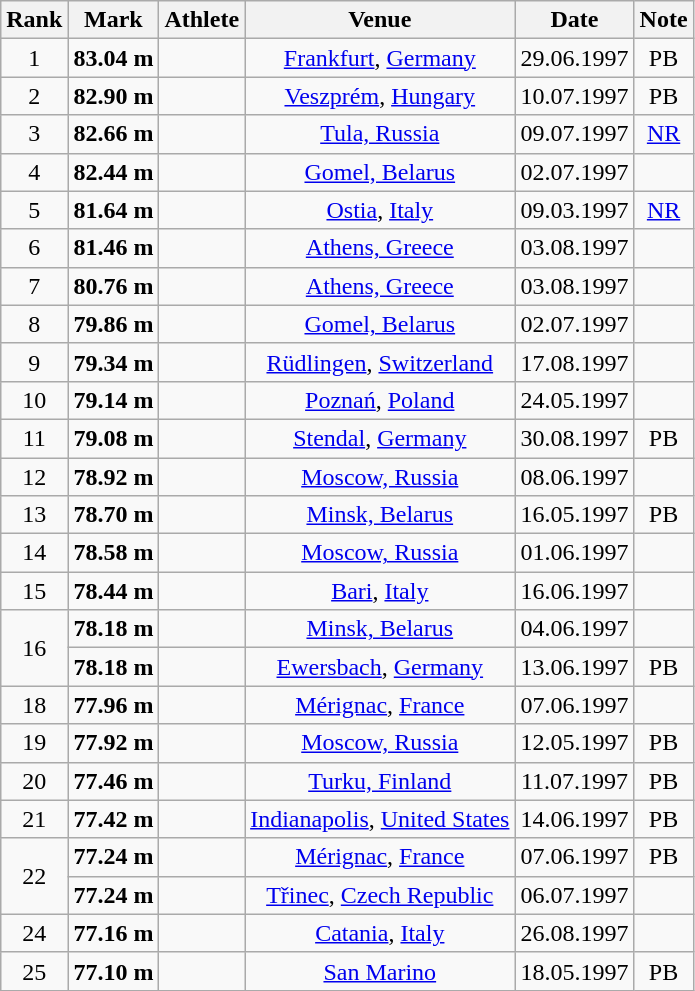<table class="wikitable" style="text-align:center;">
<tr>
<th>Rank</th>
<th>Mark</th>
<th>Athlete</th>
<th>Venue</th>
<th>Date</th>
<th>Note</th>
</tr>
<tr>
<td>1</td>
<td><strong>83.04 m</strong></td>
<td align=left></td>
<td><a href='#'>Frankfurt</a>, <a href='#'>Germany</a></td>
<td>29.06.1997</td>
<td>PB</td>
</tr>
<tr>
<td>2</td>
<td><strong>82.90 m</strong></td>
<td align=left></td>
<td><a href='#'>Veszprém</a>, <a href='#'>Hungary</a></td>
<td>10.07.1997</td>
<td>PB</td>
</tr>
<tr>
<td>3</td>
<td><strong>82.66 m</strong></td>
<td align=left></td>
<td><a href='#'>Tula, Russia</a></td>
<td>09.07.1997</td>
<td><a href='#'>NR</a></td>
</tr>
<tr>
<td>4</td>
<td><strong>82.44 m</strong></td>
<td align=left></td>
<td><a href='#'>Gomel, Belarus</a></td>
<td>02.07.1997</td>
<td></td>
</tr>
<tr>
<td>5</td>
<td><strong>81.64 m</strong></td>
<td align=left></td>
<td><a href='#'>Ostia</a>, <a href='#'>Italy</a></td>
<td>09.03.1997</td>
<td><a href='#'>NR</a></td>
</tr>
<tr>
<td>6</td>
<td><strong>81.46 m</strong></td>
<td align=left></td>
<td><a href='#'>Athens, Greece</a></td>
<td>03.08.1997</td>
<td></td>
</tr>
<tr>
<td>7</td>
<td><strong>80.76 m</strong></td>
<td align=left></td>
<td><a href='#'>Athens, Greece</a></td>
<td>03.08.1997</td>
<td></td>
</tr>
<tr>
<td>8</td>
<td><strong>79.86 m</strong></td>
<td align=left></td>
<td><a href='#'>Gomel, Belarus</a></td>
<td>02.07.1997</td>
<td></td>
</tr>
<tr>
<td>9</td>
<td><strong>79.34 m</strong></td>
<td align=left></td>
<td><a href='#'>Rüdlingen</a>, <a href='#'>Switzerland</a></td>
<td>17.08.1997</td>
<td></td>
</tr>
<tr>
<td>10</td>
<td><strong>79.14 m</strong></td>
<td align=left></td>
<td><a href='#'>Poznań</a>, <a href='#'>Poland</a></td>
<td>24.05.1997</td>
<td></td>
</tr>
<tr>
<td>11</td>
<td><strong>79.08 m</strong></td>
<td align=left></td>
<td><a href='#'>Stendal</a>, <a href='#'>Germany</a></td>
<td>30.08.1997</td>
<td>PB</td>
</tr>
<tr>
<td>12</td>
<td><strong>78.92 m</strong></td>
<td align=left></td>
<td><a href='#'>Moscow, Russia</a></td>
<td>08.06.1997</td>
<td></td>
</tr>
<tr>
<td>13</td>
<td><strong>78.70 m</strong></td>
<td align=left></td>
<td><a href='#'>Minsk, Belarus</a></td>
<td>16.05.1997</td>
<td>PB</td>
</tr>
<tr>
<td>14</td>
<td><strong>78.58 m</strong></td>
<td align=left></td>
<td><a href='#'>Moscow, Russia</a></td>
<td>01.06.1997</td>
<td></td>
</tr>
<tr>
<td>15</td>
<td><strong>78.44 m</strong></td>
<td align=left></td>
<td><a href='#'>Bari</a>, <a href='#'>Italy</a></td>
<td>16.06.1997</td>
<td></td>
</tr>
<tr>
<td rowspan=2>16</td>
<td><strong>78.18 m</strong></td>
<td align=left></td>
<td><a href='#'>Minsk, Belarus</a></td>
<td>04.06.1997</td>
<td></td>
</tr>
<tr>
<td><strong>78.18 m</strong></td>
<td align=left></td>
<td><a href='#'>Ewersbach</a>, <a href='#'>Germany</a></td>
<td>13.06.1997</td>
<td>PB</td>
</tr>
<tr>
<td>18</td>
<td><strong>77.96 m</strong></td>
<td align=left></td>
<td><a href='#'>Mérignac</a>, <a href='#'>France</a></td>
<td>07.06.1997</td>
<td></td>
</tr>
<tr>
<td>19</td>
<td><strong>77.92 m</strong></td>
<td align=left></td>
<td><a href='#'>Moscow, Russia</a></td>
<td>12.05.1997</td>
<td>PB</td>
</tr>
<tr>
<td>20</td>
<td><strong>77.46 m</strong></td>
<td align=left></td>
<td><a href='#'>Turku, Finland</a></td>
<td>11.07.1997</td>
<td>PB</td>
</tr>
<tr>
<td>21</td>
<td><strong>77.42 m</strong></td>
<td align=left></td>
<td><a href='#'>Indianapolis</a>, <a href='#'>United States</a></td>
<td>14.06.1997</td>
<td>PB</td>
</tr>
<tr>
<td rowspan=2>22</td>
<td><strong>77.24 m</strong></td>
<td align=left></td>
<td><a href='#'>Mérignac</a>, <a href='#'>France</a></td>
<td>07.06.1997</td>
<td>PB</td>
</tr>
<tr>
<td><strong>77.24 m</strong></td>
<td align=left></td>
<td><a href='#'>Třinec</a>, <a href='#'>Czech Republic</a></td>
<td>06.07.1997</td>
<td></td>
</tr>
<tr>
<td>24</td>
<td><strong>77.16 m</strong></td>
<td align=left></td>
<td><a href='#'>Catania</a>, <a href='#'>Italy</a></td>
<td>26.08.1997</td>
<td></td>
</tr>
<tr>
<td>25</td>
<td><strong>77.10 m</strong></td>
<td align=left></td>
<td><a href='#'>San Marino</a></td>
<td>18.05.1997</td>
<td>PB</td>
</tr>
</table>
